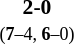<table style="width:100%;" cellspacing="1">
<tr>
<th width=25%></th>
<th width=10%></th>
<th width=25%></th>
</tr>
<tr style=font-size:90%>
<td align=right><strong></strong></td>
<td align=center><strong> 2-0 </strong><br><small>(<strong>7</strong>–4, <strong>6</strong>–0)</small></td>
<td></td>
</tr>
</table>
